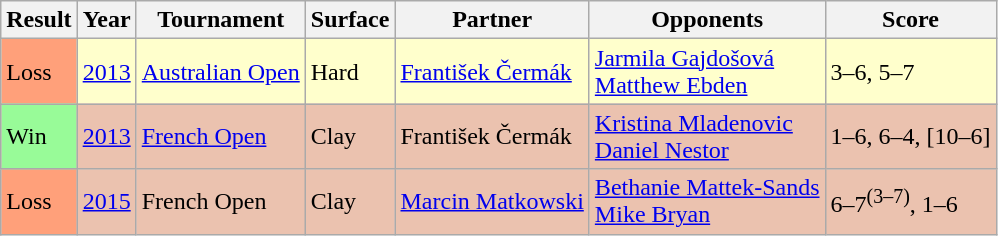<table class="sortable wikitable">
<tr>
<th>Result</th>
<th>Year</th>
<th>Tournament</th>
<th>Surface</th>
<th>Partner</th>
<th>Opponents</th>
<th class="unsortable">Score</th>
</tr>
<tr bgcolor=FFFFCC>
<td bgcolor=FFA07A>Loss</td>
<td><a href='#'>2013</a></td>
<td><a href='#'>Australian Open</a></td>
<td>Hard</td>
<td> <a href='#'>František Čermák</a></td>
<td> <a href='#'>Jarmila Gajdošová</a> <br>  <a href='#'>Matthew Ebden</a></td>
<td>3–6, 5–7</td>
</tr>
<tr bgcolor=#ebc2af>
<td bgcolor=98FB98>Win</td>
<td><a href='#'>2013</a></td>
<td><a href='#'>French Open</a></td>
<td>Clay</td>
<td> František Čermák</td>
<td> <a href='#'>Kristina Mladenovic</a> <br>  <a href='#'>Daniel Nestor</a></td>
<td>1–6, 6–4, [10–6]</td>
</tr>
<tr bgcolor=#ebc2af>
<td bgcolor=FFA07A>Loss</td>
<td><a href='#'>2015</a></td>
<td>French Open</td>
<td>Clay</td>
<td> <a href='#'>Marcin Matkowski</a></td>
<td> <a href='#'>Bethanie Mattek-Sands</a> <br>  <a href='#'>Mike Bryan</a></td>
<td>6–7<sup>(3–7)</sup>, 1–6</td>
</tr>
</table>
